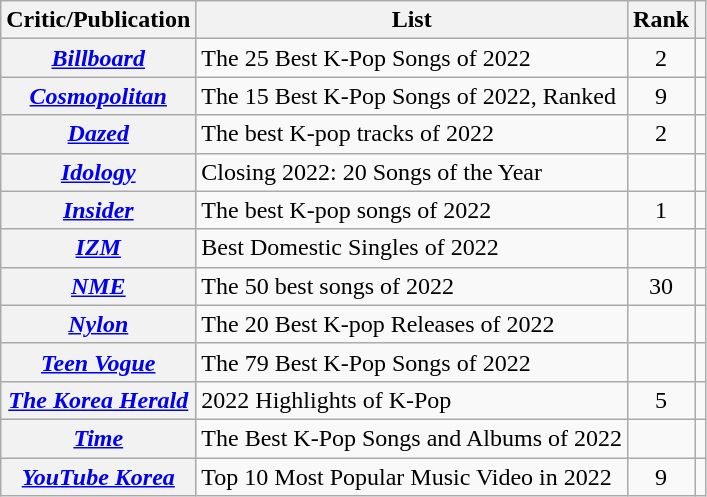<table class="wikitable sortable plainrowheaders">
<tr>
<th scope="col">Critic/Publication</th>
<th scope="col">List</th>
<th scope="col">Rank</th>
<th scope="col" class="unsortable"></th>
</tr>
<tr>
<th scope="row"><em><a href='#'>Billboard</a></em></th>
<td>The 25 Best K-Pop Songs of 2022</td>
<td align="center">2</td>
<td style="text-align:center"></td>
</tr>
<tr>
<th scope="row"><em><a href='#'>Cosmopolitan</a></em></th>
<td>The 15 Best K-Pop Songs of 2022, Ranked</td>
<td align="center">9</td>
<td style="text-align:center"></td>
</tr>
<tr>
<th scope="row"><em><a href='#'>Dazed</a></em></th>
<td>The best K-pop tracks of 2022</td>
<td align="center">2</td>
<td style="text-align:center"></td>
</tr>
<tr>
<th scope="row"><em><a href='#'>Idology</a></em></th>
<td>Closing 2022: 20 Songs of the Year</td>
<td></td>
<td style="text-align:center"></td>
</tr>
<tr>
<th scope="row"><em><a href='#'>Insider</a></em></th>
<td>The best K-pop songs of 2022</td>
<td align="center">1</td>
<td style="text-align:center"></td>
</tr>
<tr>
<th scope="row"><em><a href='#'>IZM</a></em></th>
<td>Best Domestic Singles of 2022</td>
<td></td>
<td style="text-align:center"></td>
</tr>
<tr>
<th scope="row"><em><a href='#'>NME</a></em></th>
<td>The 50 best songs of 2022</td>
<td style="text-align:center;">30</td>
<td style="text-align:center;"></td>
</tr>
<tr>
<th scope="row"><em><a href='#'>Nylon</a></em></th>
<td>The 20 Best K-pop Releases of 2022</td>
<td></td>
<td style="text-align:center;"></td>
</tr>
<tr>
<th scope="row"><em><a href='#'>Teen Vogue</a></em></th>
<td>The 79 Best K-Pop Songs of 2022</td>
<td></td>
<td style="text-align:center;"></td>
</tr>
<tr>
<th scope="row"><em><a href='#'>The Korea Herald</a></em></th>
<td>2022 Highlights of K-Pop</td>
<td style="text-align:center;">5</td>
<td style="text-align:center;"></td>
</tr>
<tr>
<th scope="row"><em><a href='#'>Time</a></em></th>
<td>The Best K-Pop Songs and Albums of 2022</td>
<td></td>
<td style="text-align:center;"></td>
</tr>
<tr>
<th scope="row"><em><a href='#'>YouTube Korea</a></em></th>
<td>Top 10 Most Popular Music Video in 2022</td>
<td style="text-align:center;">9</td>
<td style="text-align:center;"></td>
</tr>
</table>
